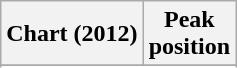<table class="wikitable sortable plainrowheaders" style="text-align:center">
<tr>
<th scope="col">Chart (2012)</th>
<th scope="col">Peak<br>position</th>
</tr>
<tr>
</tr>
<tr>
</tr>
</table>
